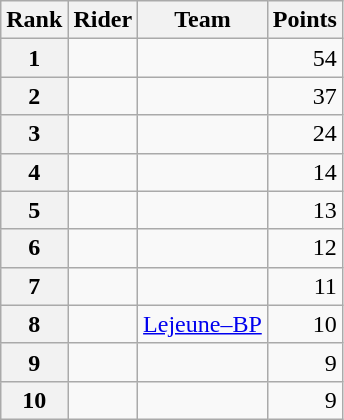<table class="wikitable">
<tr>
<th scope="col">Rank</th>
<th scope="col">Rider</th>
<th scope="col">Team</th>
<th scope="col">Points</th>
</tr>
<tr>
<th scope="row">1</th>
<td></td>
<td></td>
<td style="text-align:right;">54</td>
</tr>
<tr>
<th scope="row">2</th>
<td> </td>
<td></td>
<td style="text-align:right;">37</td>
</tr>
<tr>
<th scope="row">3</th>
<td></td>
<td></td>
<td style="text-align:right;">24</td>
</tr>
<tr>
<th scope="row">4</th>
<td></td>
<td></td>
<td style="text-align:right;">14</td>
</tr>
<tr>
<th scope="row">5</th>
<td></td>
<td></td>
<td style="text-align:right;">13</td>
</tr>
<tr>
<th scope="row">6</th>
<td></td>
<td></td>
<td style="text-align:right;">12</td>
</tr>
<tr>
<th scope="row">7</th>
<td></td>
<td></td>
<td style="text-align:right;">11</td>
</tr>
<tr>
<th scope="row">8</th>
<td></td>
<td><a href='#'>Lejeune–BP</a></td>
<td style="text-align:right;">10</td>
</tr>
<tr>
<th scope="row">9</th>
<td></td>
<td></td>
<td style="text-align:right;">9</td>
</tr>
<tr>
<th scope="row">10</th>
<td></td>
<td></td>
<td style="text-align:right;">9</td>
</tr>
</table>
